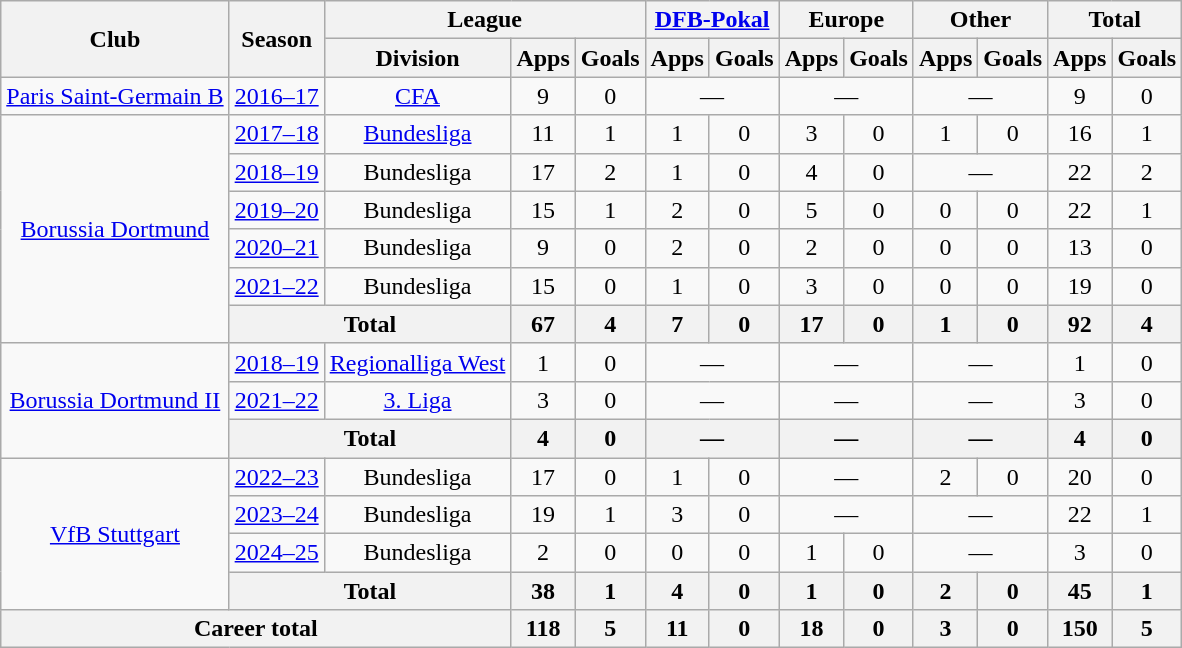<table class="wikitable" style="text-align:center">
<tr>
<th rowspan="2">Club</th>
<th rowspan="2">Season</th>
<th colspan="3">League</th>
<th colspan="2"><a href='#'>DFB-Pokal</a></th>
<th colspan="2">Europe</th>
<th colspan="2">Other</th>
<th colspan="2">Total</th>
</tr>
<tr>
<th>Division</th>
<th>Apps</th>
<th>Goals</th>
<th>Apps</th>
<th>Goals</th>
<th>Apps</th>
<th>Goals</th>
<th>Apps</th>
<th>Goals</th>
<th>Apps</th>
<th>Goals</th>
</tr>
<tr>
<td><a href='#'>Paris Saint-Germain B</a></td>
<td><a href='#'>2016–17</a></td>
<td><a href='#'>CFA</a></td>
<td>9</td>
<td>0</td>
<td colspan="2">—</td>
<td colspan="2">—</td>
<td colspan="2">—</td>
<td>9</td>
<td>0</td>
</tr>
<tr>
<td rowspan="6"><a href='#'>Borussia Dortmund</a></td>
<td><a href='#'>2017–18</a></td>
<td><a href='#'>Bundesliga</a></td>
<td>11</td>
<td>1</td>
<td>1</td>
<td>0</td>
<td>3</td>
<td>0</td>
<td>1</td>
<td>0</td>
<td>16</td>
<td>1</td>
</tr>
<tr>
<td><a href='#'>2018–19</a></td>
<td>Bundesliga</td>
<td>17</td>
<td>2</td>
<td>1</td>
<td>0</td>
<td>4</td>
<td>0</td>
<td colspan="2">—</td>
<td>22</td>
<td>2</td>
</tr>
<tr>
<td><a href='#'>2019–20</a></td>
<td>Bundesliga</td>
<td>15</td>
<td>1</td>
<td>2</td>
<td>0</td>
<td>5</td>
<td>0</td>
<td>0</td>
<td>0</td>
<td>22</td>
<td>1</td>
</tr>
<tr>
<td><a href='#'>2020–21</a></td>
<td>Bundesliga</td>
<td>9</td>
<td>0</td>
<td>2</td>
<td>0</td>
<td>2</td>
<td>0</td>
<td>0</td>
<td>0</td>
<td>13</td>
<td>0</td>
</tr>
<tr>
<td><a href='#'>2021–22</a></td>
<td>Bundesliga</td>
<td>15</td>
<td>0</td>
<td>1</td>
<td>0</td>
<td>3</td>
<td>0</td>
<td>0</td>
<td>0</td>
<td>19</td>
<td>0</td>
</tr>
<tr>
<th colspan="2">Total</th>
<th>67</th>
<th>4</th>
<th>7</th>
<th>0</th>
<th>17</th>
<th>0</th>
<th>1</th>
<th>0</th>
<th>92</th>
<th>4</th>
</tr>
<tr>
<td rowspan="3"><a href='#'>Borussia Dortmund II</a></td>
<td><a href='#'>2018–19</a></td>
<td><a href='#'>Regionalliga West</a></td>
<td>1</td>
<td>0</td>
<td colspan="2">—</td>
<td colspan="2">—</td>
<td colspan="2">—</td>
<td>1</td>
<td>0</td>
</tr>
<tr>
<td><a href='#'>2021–22</a></td>
<td><a href='#'>3. Liga</a></td>
<td>3</td>
<td>0</td>
<td colspan="2">—</td>
<td colspan="2">—</td>
<td colspan="2">—</td>
<td>3</td>
<td>0</td>
</tr>
<tr>
<th colspan="2">Total</th>
<th>4</th>
<th>0</th>
<th colspan="2">—</th>
<th colspan="2">—</th>
<th colspan="2">—</th>
<th>4</th>
<th>0</th>
</tr>
<tr>
<td rowspan="4"><a href='#'>VfB Stuttgart</a></td>
<td><a href='#'>2022–23</a></td>
<td>Bundesliga</td>
<td>17</td>
<td>0</td>
<td>1</td>
<td>0</td>
<td colspan="2">—</td>
<td>2</td>
<td>0</td>
<td>20</td>
<td>0</td>
</tr>
<tr>
<td><a href='#'>2023–24</a></td>
<td>Bundesliga</td>
<td>19</td>
<td>1</td>
<td>3</td>
<td>0</td>
<td colspan="2">—</td>
<td colspan="2">—</td>
<td>22</td>
<td>1</td>
</tr>
<tr>
<td><a href='#'>2024–25</a></td>
<td>Bundesliga</td>
<td>2</td>
<td>0</td>
<td>0</td>
<td>0</td>
<td>1</td>
<td>0</td>
<td colspan="2">—</td>
<td>3</td>
<td>0</td>
</tr>
<tr>
<th colspan="2">Total</th>
<th>38</th>
<th>1</th>
<th>4</th>
<th>0</th>
<th>1</th>
<th>0</th>
<th>2</th>
<th>0</th>
<th>45</th>
<th>1</th>
</tr>
<tr>
<th colspan="3">Career total</th>
<th>118</th>
<th>5</th>
<th>11</th>
<th>0</th>
<th>18</th>
<th>0</th>
<th>3</th>
<th>0</th>
<th>150</th>
<th>5</th>
</tr>
</table>
